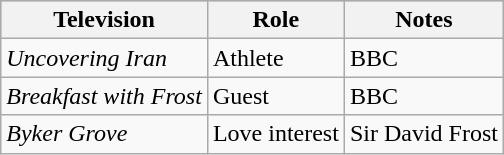<table class="wikitable">
<tr style="background:#b0c4de; text-align:center;">
<th>Television</th>
<th>Role</th>
<th>Notes</th>
</tr>
<tr>
<td><em>Uncovering Iran</em></td>
<td>Athlete</td>
<td>BBC</td>
</tr>
<tr>
<td><em>Breakfast with Frost</em></td>
<td>Guest</td>
<td>BBC</td>
</tr>
<tr>
<td><em>Byker Grove</em></td>
<td>Love interest</td>
<td>Sir David Frost</td>
</tr>
</table>
